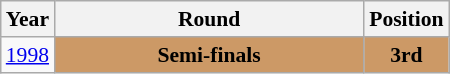<table class="wikitable" style="text-align: center; font-size:90%">
<tr>
<th>Year</th>
<th style="width:200px">Round</th>
<th>Position</th>
</tr>
<tr>
<td><a href='#'>1998</a></td>
<td bgcolor="cc9966"><strong>Semi-finals</strong></td>
<td bgcolor="cc9966"><strong>3rd</strong></td>
</tr>
</table>
